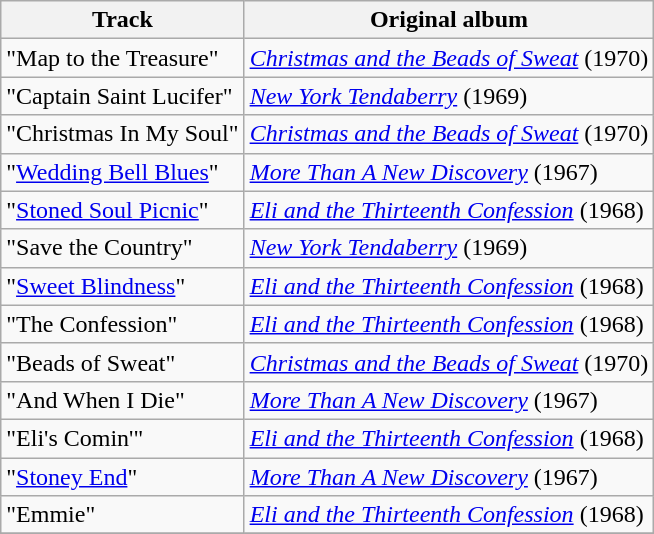<table class="wikitable">
<tr>
<th>Track</th>
<th>Original album</th>
</tr>
<tr>
<td>"Map to the Treasure"</td>
<td><em><a href='#'>Christmas and the Beads of Sweat</a></em> (1970)</td>
</tr>
<tr>
<td>"Captain Saint Lucifer"</td>
<td><em><a href='#'>New York Tendaberry</a></em> (1969)</td>
</tr>
<tr>
<td>"Christmas In My Soul"</td>
<td><em><a href='#'>Christmas and the Beads of Sweat</a></em> (1970)</td>
</tr>
<tr>
<td>"<a href='#'>Wedding Bell Blues</a>"</td>
<td><em><a href='#'>More Than A New Discovery</a></em> (1967)</td>
</tr>
<tr>
<td>"<a href='#'>Stoned Soul Picnic</a>"</td>
<td><em><a href='#'>Eli and the Thirteenth Confession</a></em> (1968)</td>
</tr>
<tr>
<td>"Save the Country"</td>
<td><em><a href='#'>New York Tendaberry</a></em> (1969)</td>
</tr>
<tr>
<td>"<a href='#'>Sweet Blindness</a>"</td>
<td><em><a href='#'>Eli and the Thirteenth Confession</a></em> (1968)</td>
</tr>
<tr>
<td>"The Confession"</td>
<td><em><a href='#'>Eli and the Thirteenth Confession</a></em> (1968)</td>
</tr>
<tr>
<td>"Beads of Sweat"</td>
<td><em><a href='#'>Christmas and the Beads of Sweat</a></em> (1970)</td>
</tr>
<tr>
<td>"And When I Die"</td>
<td><em><a href='#'>More Than A New Discovery</a></em> (1967)</td>
</tr>
<tr>
<td>"Eli's Comin'"</td>
<td><em><a href='#'>Eli and the Thirteenth Confession</a></em> (1968)</td>
</tr>
<tr>
<td>"<a href='#'>Stoney End</a>"</td>
<td><em><a href='#'>More Than A New Discovery</a></em> (1967)</td>
</tr>
<tr>
<td>"Emmie"</td>
<td><em><a href='#'>Eli and the Thirteenth Confession</a></em> (1968)</td>
</tr>
<tr>
</tr>
</table>
